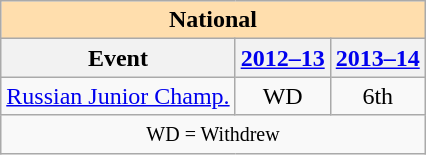<table class="wikitable" style="text-align:center">
<tr>
<th style="background-color: #ffdead; " colspan=3 align=center>National</th>
</tr>
<tr>
<th>Event</th>
<th><a href='#'>2012–13</a></th>
<th><a href='#'>2013–14</a></th>
</tr>
<tr>
<td align=left><a href='#'>Russian Junior Champ.</a></td>
<td>WD</td>
<td>6th</td>
</tr>
<tr>
<td colspan=3 align=center><small> WD = Withdrew </small></td>
</tr>
</table>
